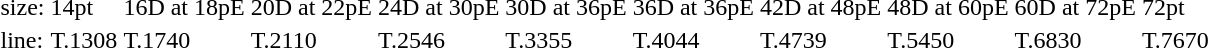<table style="margin-left:40px;">
<tr>
<td>size:</td>
<td>14pt</td>
<td>16D at 18pE</td>
<td>20D at 22pE</td>
<td>24D at 30pE</td>
<td>30D at 36pE</td>
<td>36D at 36pE</td>
<td>42D at 48pE</td>
<td>48D at 60pE</td>
<td>60D at 72pE</td>
<td>72pt</td>
</tr>
<tr>
<td>line:</td>
<td>T.1308</td>
<td>T.1740</td>
<td>T.2110</td>
<td>T.2546</td>
<td>T.3355</td>
<td>T.4044</td>
<td>T.4739</td>
<td>T.5450</td>
<td>T.6830</td>
<td>T.7670</td>
</tr>
</table>
